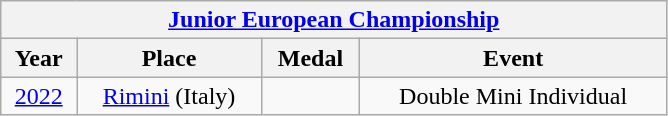<table class="wikitable center col2izq" style="text-align:center;width:445px;">
<tr>
<th colspan="4"><a href='#'>Junior European Championship</a></th>
</tr>
<tr>
<th>Year</th>
<th>Place</th>
<th>Medal</th>
<th>Event</th>
</tr>
<tr>
<td><a href='#'>2022</a></td>
<td><a href='#'>Rimini</a> (Italy)</td>
<td></td>
<td>Double Mini Individual</td>
</tr>
</table>
